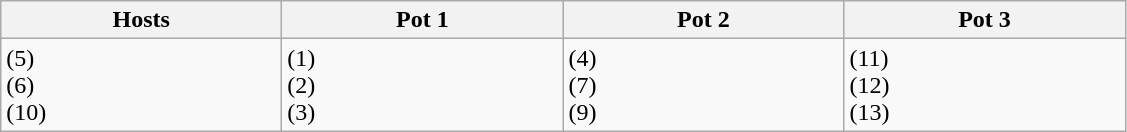<table class="wikitable sortable">
<tr>
<th width=180>Hosts</th>
<th width=180>Pot 1</th>
<th width=180>Pot 2</th>
<th width=180>Pot 3</th>
</tr>
<tr>
<td> (5) <br> (6)<br><strong></strong> (10)</td>
<td><strong></strong> (1)<br> (2)<br><strong></strong> (3)</td>
<td><strong></strong> (4)<br><strong></strong> (7)<br><strong></strong> (9)</td>
<td> (11)<br> (12)<br> (13)</td>
</tr>
</table>
